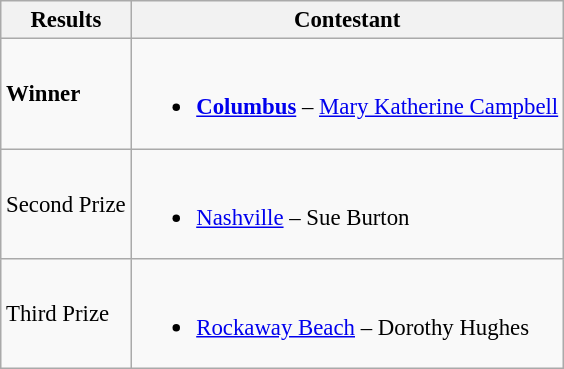<table class="wikitable sortable" style="font-size: 95%;">
<tr>
<th>Results</th>
<th>Contestant</th>
</tr>
<tr>
<td><strong>Winner</strong></td>
<td><br><ul><li><strong><a href='#'>Columbus</a></strong> – <a href='#'>Mary Katherine Campbell</a></li></ul></td>
</tr>
<tr>
<td>Second Prize</td>
<td><br><ul><li><a href='#'>Nashville</a> – Sue Burton</li></ul></td>
</tr>
<tr>
<td>Third Prize</td>
<td><br><ul><li><a href='#'>Rockaway Beach</a> – Dorothy Hughes</li></ul></td>
</tr>
</table>
